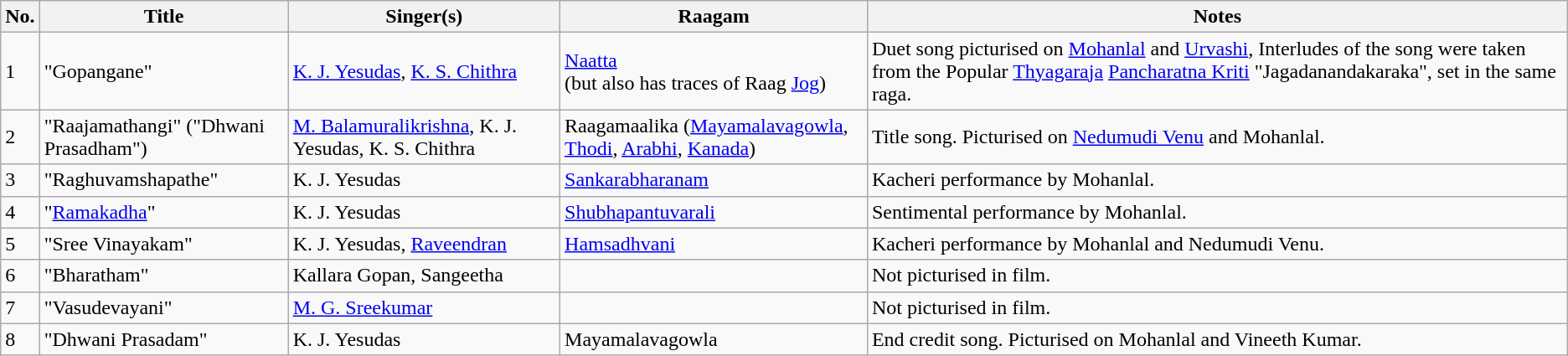<table class="wikitable">
<tr>
<th>No.</th>
<th>Title</th>
<th>Singer(s)</th>
<th>Raagam</th>
<th>Notes</th>
</tr>
<tr>
<td>1</td>
<td>"Gopangane"</td>
<td><a href='#'>K. J. Yesudas</a>, <a href='#'>K. S. Chithra</a></td>
<td><a href='#'>Naatta</a><br>(but also has traces of Raag <a href='#'>Jog</a>)</td>
<td>Duet song picturised on <a href='#'>Mohanlal</a> and <a href='#'>Urvashi</a>, Interludes of the song were taken from the Popular <a href='#'>Thyagaraja</a> <a href='#'>Pancharatna Kriti</a> "Jagadanandakaraka", set in the same raga.</td>
</tr>
<tr>
<td>2</td>
<td>"Raajamathangi" ("Dhwani Prasadham")</td>
<td><a href='#'>M. Balamuralikrishna</a>, K. J. Yesudas, K. S. Chithra</td>
<td>Raagamaalika (<a href='#'>Mayamalavagowla</a>, <a href='#'>Thodi</a>, <a href='#'>Arabhi</a>, <a href='#'>Kanada</a>)</td>
<td>Title song. Picturised on <a href='#'>Nedumudi Venu</a> and Mohanlal.</td>
</tr>
<tr>
<td>3</td>
<td>"Raghuvamshapathe"</td>
<td>K. J. Yesudas</td>
<td><a href='#'>Sankarabharanam</a></td>
<td>Kacheri performance by Mohanlal.</td>
</tr>
<tr>
<td>4</td>
<td>"<a href='#'>Ramakadha</a>"</td>
<td>K. J. Yesudas</td>
<td><a href='#'>Shubhapantuvarali</a></td>
<td>Sentimental performance by Mohanlal.</td>
</tr>
<tr>
<td>5</td>
<td>"Sree Vinayakam"</td>
<td>K. J. Yesudas, <a href='#'>Raveendran</a></td>
<td><a href='#'>Hamsadhvani</a></td>
<td>Kacheri performance by Mohanlal and Nedumudi Venu.</td>
</tr>
<tr>
<td>6</td>
<td>"Bharatham"</td>
<td>Kallara Gopan, Sangeetha</td>
<td></td>
<td>Not picturised in film.</td>
</tr>
<tr>
<td>7</td>
<td>"Vasudevayani"</td>
<td><a href='#'>M. G. Sreekumar</a></td>
<td></td>
<td>Not picturised in film.</td>
</tr>
<tr>
<td>8</td>
<td>"Dhwani Prasadam"</td>
<td>K. J. Yesudas</td>
<td>Mayamalavagowla</td>
<td>End credit song. Picturised on Mohanlal and Vineeth Kumar.</td>
</tr>
</table>
